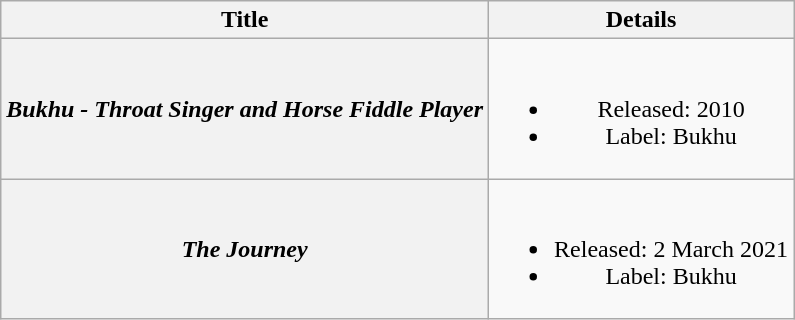<table class="wikitable plainrowheaders" style="text-align:center;" border="1">
<tr>
<th>Title</th>
<th>Details</th>
</tr>
<tr>
<th scope="row"><em>Bukhu - Throat Singer and Horse Fiddle Player</em></th>
<td><br><ul><li>Released: 2010</li><li>Label: Bukhu</li></ul></td>
</tr>
<tr>
<th scope="row"><em>The Journey</em></th>
<td><br><ul><li>Released: 2 March 2021</li><li>Label: Bukhu</li></ul></td>
</tr>
</table>
